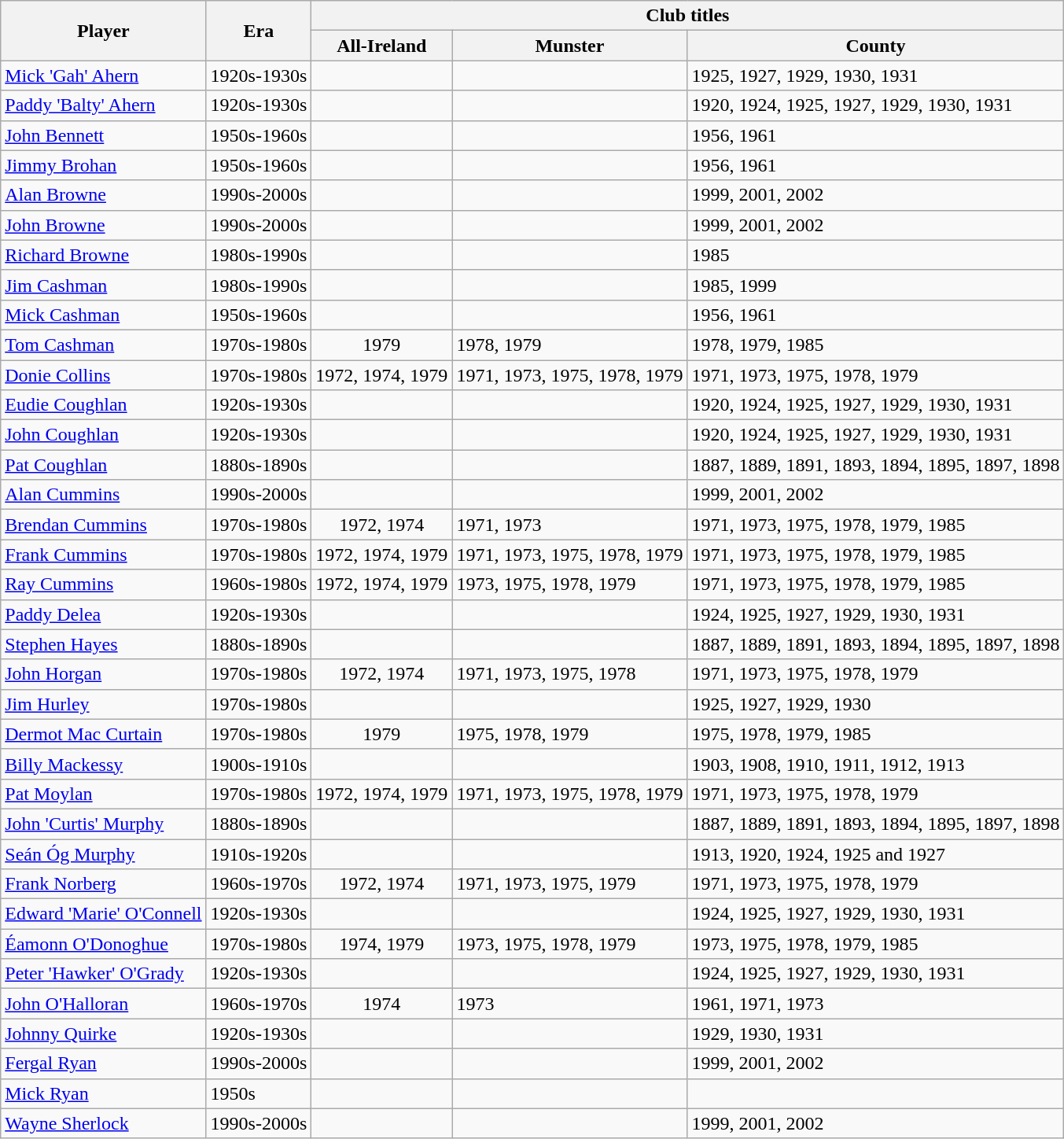<table class="wikitable" style="text-align: center">
<tr>
<th rowspan="2">Player</th>
<th rowspan="2">Era</th>
<th colspan="3">Club titles</th>
</tr>
<tr>
<th>All-Ireland</th>
<th>Munster</th>
<th>County</th>
</tr>
<tr>
<td align=left><a href='#'>Mick 'Gah' Ahern</a></td>
<td align=left>1920s-1930s</td>
<td></td>
<td></td>
<td align=left>1925, 1927, 1929, 1930, 1931</td>
</tr>
<tr>
<td align=left><a href='#'>Paddy 'Balty' Ahern</a></td>
<td align=left>1920s-1930s</td>
<td></td>
<td></td>
<td align=left>1920, 1924, 1925, 1927, 1929, 1930, 1931</td>
</tr>
<tr>
<td align=left><a href='#'>John Bennett</a></td>
<td align=left>1950s-1960s</td>
<td></td>
<td></td>
<td align=left>1956, 1961</td>
</tr>
<tr>
<td align=left><a href='#'>Jimmy Brohan</a></td>
<td align=left>1950s-1960s</td>
<td></td>
<td></td>
<td align=left>1956, 1961</td>
</tr>
<tr>
<td align=left><a href='#'>Alan Browne</a></td>
<td align=left>1990s-2000s</td>
<td></td>
<td></td>
<td align=left>1999, 2001, 2002</td>
</tr>
<tr>
<td align=left><a href='#'>John Browne</a></td>
<td align=left>1990s-2000s</td>
<td></td>
<td></td>
<td align=left>1999, 2001, 2002</td>
</tr>
<tr>
<td align=left><a href='#'>Richard Browne</a></td>
<td align=left>1980s-1990s</td>
<td></td>
<td></td>
<td align=left>1985</td>
</tr>
<tr>
<td align=left><a href='#'>Jim Cashman</a></td>
<td align=left>1980s-1990s</td>
<td></td>
<td></td>
<td align=left>1985, 1999</td>
</tr>
<tr>
<td align=left><a href='#'>Mick Cashman</a></td>
<td align=left>1950s-1960s</td>
<td></td>
<td></td>
<td align=left>1956, 1961</td>
</tr>
<tr>
<td align=left><a href='#'>Tom Cashman</a></td>
<td align=left>1970s-1980s</td>
<td>1979</td>
<td align=left>1978, 1979</td>
<td align=left>1978, 1979, 1985</td>
</tr>
<tr>
<td align=left><a href='#'>Donie Collins</a></td>
<td align=left>1970s-1980s</td>
<td>1972, 1974, 1979</td>
<td align=left>1971, 1973, 1975, 1978, 1979</td>
<td align=left>1971, 1973, 1975, 1978, 1979</td>
</tr>
<tr>
<td align=left><a href='#'>Eudie Coughlan</a></td>
<td align=left>1920s-1930s</td>
<td></td>
<td></td>
<td align=left>1920, 1924, 1925, 1927, 1929, 1930, 1931</td>
</tr>
<tr>
<td align=left><a href='#'>John Coughlan</a></td>
<td align=left>1920s-1930s</td>
<td></td>
<td></td>
<td align=left>1920, 1924, 1925, 1927, 1929, 1930, 1931</td>
</tr>
<tr>
<td align=left><a href='#'>Pat Coughlan</a></td>
<td align=left>1880s-1890s</td>
<td></td>
<td></td>
<td align=left>1887, 1889, 1891, 1893, 1894, 1895, 1897, 1898</td>
</tr>
<tr>
<td align=left><a href='#'>Alan Cummins</a></td>
<td align=left>1990s-2000s</td>
<td></td>
<td></td>
<td align=left>1999, 2001, 2002</td>
</tr>
<tr>
<td align=left><a href='#'>Brendan Cummins</a></td>
<td align=left>1970s-1980s</td>
<td>1972, 1974</td>
<td align=left>1971, 1973</td>
<td align=left>1971, 1973, 1975, 1978, 1979, 1985</td>
</tr>
<tr>
<td align=left><a href='#'>Frank Cummins</a></td>
<td align=left>1970s-1980s</td>
<td>1972, 1974, 1979</td>
<td align=left>1971, 1973, 1975, 1978, 1979</td>
<td align=left>1971, 1973, 1975, 1978, 1979, 1985</td>
</tr>
<tr>
<td align=left><a href='#'>Ray Cummins</a></td>
<td align=left>1960s-1980s</td>
<td>1972, 1974, 1979</td>
<td align=left>1973, 1975, 1978, 1979</td>
<td align=left>1971, 1973, 1975, 1978, 1979, 1985</td>
</tr>
<tr>
<td align=left><a href='#'>Paddy Delea</a></td>
<td align=left>1920s-1930s</td>
<td></td>
<td></td>
<td align=left>1924, 1925, 1927, 1929, 1930, 1931</td>
</tr>
<tr>
<td align=left><a href='#'>Stephen Hayes</a></td>
<td align=left>1880s-1890s</td>
<td></td>
<td></td>
<td align=left>1887, 1889, 1891, 1893, 1894, 1895, 1897, 1898</td>
</tr>
<tr>
<td align=left><a href='#'>John Horgan</a></td>
<td align=left>1970s-1980s</td>
<td>1972, 1974</td>
<td align=left>1971, 1973, 1975, 1978</td>
<td align=left>1971, 1973, 1975, 1978, 1979</td>
</tr>
<tr>
<td align=left><a href='#'>Jim Hurley</a></td>
<td align=left>1970s-1980s</td>
<td></td>
<td></td>
<td align=left>1925, 1927, 1929, 1930</td>
</tr>
<tr>
<td align=left><a href='#'>Dermot Mac Curtain</a></td>
<td align=left>1970s-1980s</td>
<td>1979</td>
<td align=left>1975, 1978, 1979</td>
<td align=left>1975, 1978, 1979, 1985</td>
</tr>
<tr>
<td align=left><a href='#'>Billy Mackessy</a></td>
<td align=left>1900s-1910s</td>
<td></td>
<td></td>
<td align=left>1903, 1908, 1910, 1911, 1912, 1913</td>
</tr>
<tr>
<td align=left><a href='#'>Pat Moylan</a></td>
<td align=left>1970s-1980s</td>
<td>1972, 1974, 1979</td>
<td align=left>1971, 1973, 1975, 1978, 1979</td>
<td align=left>1971, 1973, 1975, 1978, 1979</td>
</tr>
<tr>
<td align=left><a href='#'>John 'Curtis' Murphy</a></td>
<td align=left>1880s-1890s</td>
<td></td>
<td></td>
<td align=left>1887, 1889, 1891, 1893, 1894, 1895, 1897, 1898</td>
</tr>
<tr>
<td align=left><a href='#'>Seán Óg Murphy</a></td>
<td align=left>1910s-1920s</td>
<td></td>
<td></td>
<td align=left>1913, 1920, 1924, 1925 and 1927</td>
</tr>
<tr>
<td align=left><a href='#'>Frank Norberg</a></td>
<td align=left>1960s-1970s</td>
<td>1972, 1974</td>
<td align=left>1971, 1973, 1975, 1979</td>
<td align=left>1971, 1973, 1975, 1978, 1979</td>
</tr>
<tr>
<td align=left><a href='#'>Edward 'Marie' O'Connell</a></td>
<td align=left>1920s-1930s</td>
<td></td>
<td></td>
<td align=left>1924, 1925, 1927, 1929, 1930, 1931</td>
</tr>
<tr>
<td align=left><a href='#'>Éamonn O'Donoghue</a></td>
<td align=left>1970s-1980s</td>
<td>1974, 1979</td>
<td align=left>1973, 1975, 1978, 1979</td>
<td align=left>1973, 1975, 1978, 1979, 1985</td>
</tr>
<tr>
<td align=left><a href='#'>Peter 'Hawker' O'Grady</a></td>
<td align=left>1920s-1930s</td>
<td></td>
<td></td>
<td align=left>1924, 1925, 1927, 1929, 1930, 1931</td>
</tr>
<tr>
<td align=left><a href='#'>John O'Halloran</a></td>
<td align=left>1960s-1970s</td>
<td>1974</td>
<td align=left>1973</td>
<td align=left>1961, 1971, 1973</td>
</tr>
<tr>
<td align=left><a href='#'>Johnny Quirke</a></td>
<td align=left>1920s-1930s</td>
<td></td>
<td></td>
<td align=left>1929, 1930, 1931</td>
</tr>
<tr>
<td align=left><a href='#'>Fergal Ryan</a></td>
<td align=left>1990s-2000s</td>
<td></td>
<td></td>
<td align=left>1999, 2001, 2002</td>
</tr>
<tr>
<td align=left><a href='#'>Mick Ryan</a></td>
<td align=left>1950s</td>
<td></td>
<td></td>
<td></td>
</tr>
<tr>
<td align=left><a href='#'>Wayne Sherlock</a></td>
<td align=left>1990s-2000s</td>
<td></td>
<td></td>
<td align=left>1999, 2001, 2002</td>
</tr>
</table>
